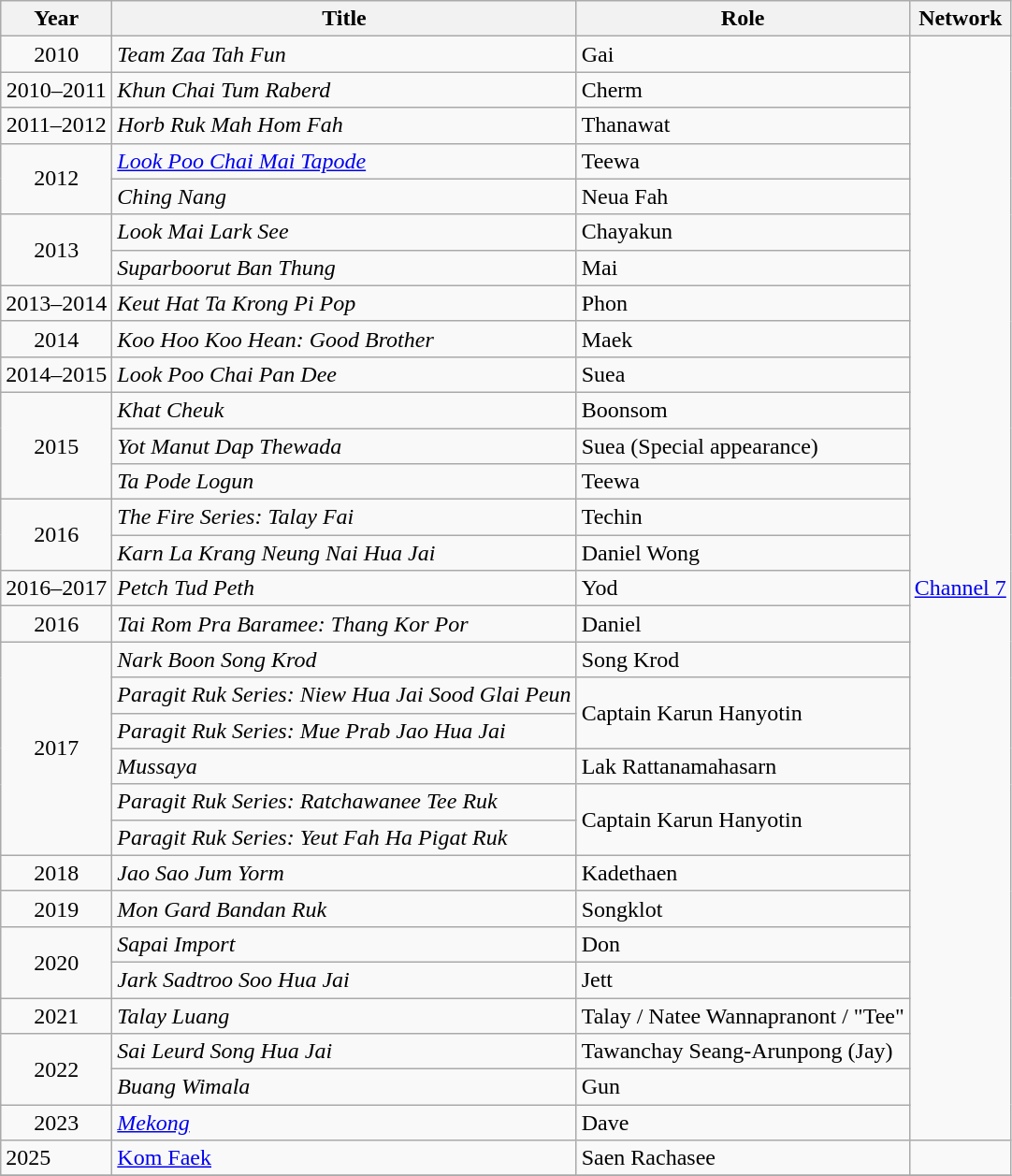<table class="wikitable">
<tr>
<th>Year</th>
<th>Title</th>
<th>Role</th>
<th>Network</th>
</tr>
<tr>
<td style="text-align:center;">2010</td>
<td><em>Team Zaa Tah Fun</em></td>
<td>Gai</td>
<td rowspan="31" style="text-align:center;"><a href='#'>Channel 7</a></td>
</tr>
<tr>
<td style="text-align:center;">2010–2011</td>
<td><em>Khun Chai Tum Raberd</em></td>
<td>Cherm</td>
</tr>
<tr>
<td style="text-align:center;">2011–2012</td>
<td><em>Horb Ruk Mah Hom Fah</em></td>
<td>Thanawat</td>
</tr>
<tr>
<td rowspan="2" style="text-align:center;">2012</td>
<td><em><a href='#'>Look Poo Chai Mai Tapode</a></em></td>
<td>Teewa</td>
</tr>
<tr>
<td><em>Ching Nang</em></td>
<td>Neua Fah</td>
</tr>
<tr>
<td rowspan="2" style="text-align:center;">2013</td>
<td><em>Look Mai Lark See</em></td>
<td>Chayakun</td>
</tr>
<tr>
<td><em>Suparboorut Ban Thung</em></td>
<td>Mai</td>
</tr>
<tr>
<td style="text-align:center;">2013–2014</td>
<td><em>Keut Hat Ta Krong Pi Pop</em></td>
<td>Phon</td>
</tr>
<tr>
<td style="text-align:center;">2014</td>
<td><em>Koo Hoo Koo Hean: Good Brother</em></td>
<td>Maek</td>
</tr>
<tr>
<td style="text-align:center;">2014–2015</td>
<td><em>Look Poo Chai Pan Dee</em></td>
<td>Suea</td>
</tr>
<tr>
<td rowspan="3" style="text-align:center;">2015</td>
<td><em>Khat Cheuk</em></td>
<td>Boonsom</td>
</tr>
<tr>
<td><em>Yot Manut Dap Thewada</em></td>
<td>Suea (Special appearance)</td>
</tr>
<tr>
<td><em>Ta Pode Logun</em></td>
<td>Teewa</td>
</tr>
<tr>
<td rowspan="2" style="text-align:center;">2016</td>
<td><em>The Fire Series: Talay Fai</em></td>
<td>Techin</td>
</tr>
<tr>
<td><em>Karn La Krang Neung Nai Hua Jai</em></td>
<td>Daniel Wong</td>
</tr>
<tr>
<td style="text-align:center;">2016–2017</td>
<td><em>Petch Tud Peth</em></td>
<td>Yod</td>
</tr>
<tr>
<td style="text-align:center;">2016</td>
<td><em>Tai Rom Pra Baramee: Thang Kor Por</em></td>
<td>Daniel</td>
</tr>
<tr>
<td rowspan="6" style="text-align:center;">2017</td>
<td><em>Nark Boon Song Krod</em></td>
<td>Song Krod</td>
</tr>
<tr>
<td><em>Paragit Ruk Series: Niew Hua Jai Sood Glai Peun</em></td>
<td rowspan="2">Captain Karun Hanyotin</td>
</tr>
<tr>
<td><em>Paragit Ruk Series: Mue Prab Jao Hua Jai</em></td>
</tr>
<tr>
<td><em>Mussaya</em></td>
<td>Lak Rattanamahasarn</td>
</tr>
<tr>
<td><em>Paragit Ruk Series: Ratchawanee Tee Ruk</em></td>
<td rowspan="2">Captain Karun Hanyotin</td>
</tr>
<tr>
<td><em>Paragit Ruk Series: Yeut Fah Ha Pigat Ruk</em></td>
</tr>
<tr>
<td style="text-align:center;">2018</td>
<td><em>Jao Sao Jum Yorm</em></td>
<td>Kadethaen</td>
</tr>
<tr>
<td rowspan="1" style="text-align:center;">2019</td>
<td><em>Mon Gard Bandan Ruk</em></td>
<td>Songklot</td>
</tr>
<tr>
<td rowspan="2" style="text-align:center;">2020</td>
<td><em>Sapai Import</em></td>
<td>Don</td>
</tr>
<tr>
<td><em>Jark Sadtroo Soo Hua Jai </em></td>
<td>Jett</td>
</tr>
<tr>
<td rowspan="1" style="text-align:center;">2021</td>
<td><em>Talay Luang</em></td>
<td>Talay / Natee Wannapranont / "Tee"</td>
</tr>
<tr>
<td rowspan="2" style="text-align:center;">2022</td>
<td><em>Sai Leurd Song Hua Jai</em></td>
<td Sasin Seang-Arunpong (Joe)>Tawanchay Seang-Arunpong (Jay)</td>
</tr>
<tr>
<td><em>Buang Wimala</em></td>
<td>Gun</td>
</tr>
<tr>
<td rowspan="1" style="text-align:center;">2023</td>
<td><em><a href='#'>Mekong</a></em></td>
<td>Dave</td>
</tr>
<tr>
<td>2025</td>
<td><a href='#'>Kom Faek</a></td>
<td>Saen Rachasee</td>
<td></td>
</tr>
<tr>
</tr>
</table>
